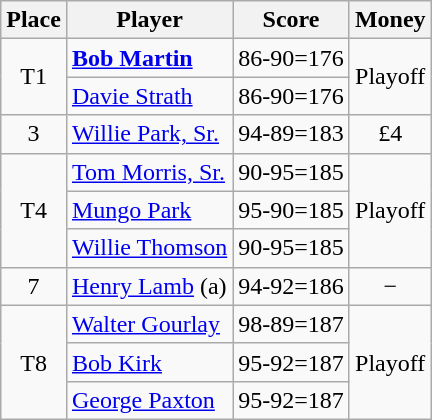<table class=wikitable>
<tr>
<th>Place</th>
<th>Player</th>
<th>Score</th>
<th>Money</th>
</tr>
<tr>
<td rowspan=2 align=center>T1</td>
<td> <strong><a href='#'>Bob Martin</a></strong></td>
<td>86-90=176</td>
<td rowspan=2 align=center>Playoff</td>
</tr>
<tr>
<td> <a href='#'>Davie Strath</a></td>
<td>86-90=176</td>
</tr>
<tr>
<td align=center>3</td>
<td> <a href='#'>Willie Park, Sr.</a></td>
<td>94-89=183</td>
<td align=center>£4</td>
</tr>
<tr>
<td rowspan=3 align=center>T4</td>
<td> <a href='#'>Tom Morris, Sr.</a></td>
<td>90-95=185</td>
<td rowspan=3 align=center>Playoff</td>
</tr>
<tr>
<td> <a href='#'>Mungo Park</a></td>
<td>95-90=185</td>
</tr>
<tr>
<td> <a href='#'>Willie Thomson</a></td>
<td>90-95=185</td>
</tr>
<tr>
<td align=center>7</td>
<td> <a href='#'>Henry Lamb</a> (a)</td>
<td>94-92=186</td>
<td align=center>−</td>
</tr>
<tr>
<td rowspan=3 align=center>T8</td>
<td> <a href='#'>Walter Gourlay</a></td>
<td>98-89=187</td>
<td rowspan=3 align=center>Playoff</td>
</tr>
<tr>
<td> <a href='#'>Bob Kirk</a></td>
<td>95-92=187</td>
</tr>
<tr>
<td> <a href='#'>George Paxton</a></td>
<td>95-92=187</td>
</tr>
</table>
